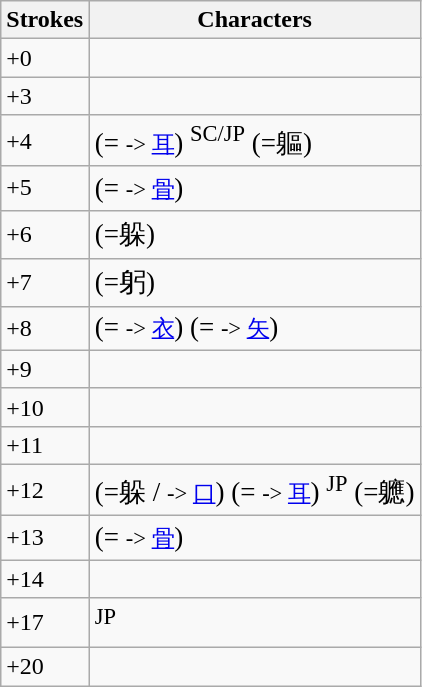<table class="wikitable">
<tr>
<th>Strokes</th>
<th>Characters</th>
</tr>
<tr>
<td>+0</td>
<td style="font-size: large;"></td>
</tr>
<tr>
<td>+3</td>
<td style="font-size: large;"></td>
</tr>
<tr>
<td>+4</td>
<td style="font-size: large;"> (= <small>-> <a href='#'>耳</a></small>)  <sup>SC/JP</sup> (=軀)</td>
</tr>
<tr>
<td>+5</td>
<td style="font-size: large;"> (= <small>-> <a href='#'>骨</a></small>)</td>
</tr>
<tr>
<td>+6</td>
<td style="font-size: large;"> (=躲) </td>
</tr>
<tr>
<td>+7</td>
<td style="font-size: large;"> (=躬)  </td>
</tr>
<tr>
<td>+8</td>
<td style="font-size: large;"> (= <small>-> <a href='#'>衣</a></small>)  (= <small>-> <a href='#'>矢</a></small>)     </td>
</tr>
<tr>
<td>+9</td>
<td style="font-size: large;"> </td>
</tr>
<tr>
<td>+10</td>
<td style="font-size: large;"></td>
</tr>
<tr>
<td>+11</td>
<td style="font-size: large;"> </td>
</tr>
<tr>
<td>+12</td>
<td style="font-size: large;">  (=躲 /  <small>-> <a href='#'>口</a></small>)  (= <small>-> <a href='#'>耳</a></small>) <sup>JP</sup> (=軈)</td>
</tr>
<tr>
<td>+13</td>
<td style="font-size: large;"> (= <small>-> <a href='#'>骨</a></small>)</td>
</tr>
<tr>
<td>+14</td>
<td style="font-size: large;"></td>
</tr>
<tr>
<td>+17</td>
<td style="font-size: large;"><sup>JP</sup></td>
</tr>
<tr>
<td>+20</td>
<td style="font-size: large;"></td>
</tr>
</table>
